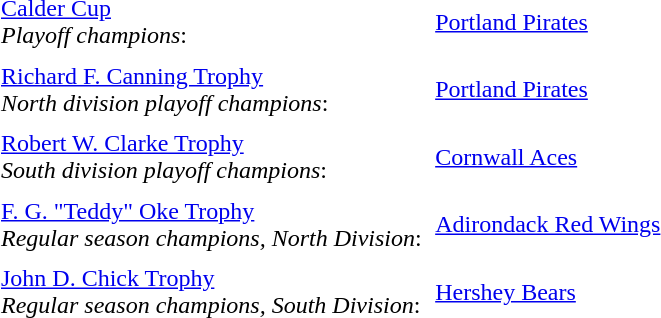<table cellpadding="3" cellspacing="3">
<tr>
<td><a href='#'>Calder Cup</a><br><em>Playoff champions</em>:</td>
<td><a href='#'>Portland Pirates</a></td>
</tr>
<tr>
<td><a href='#'>Richard F. Canning Trophy</a><br><em>North division playoff champions</em>:</td>
<td><a href='#'>Portland Pirates</a></td>
</tr>
<tr>
<td><a href='#'>Robert W. Clarke Trophy</a><br><em>South division playoff champions</em>:</td>
<td><a href='#'>Cornwall Aces</a></td>
</tr>
<tr>
<td><a href='#'>F. G. "Teddy" Oke Trophy</a><br><em>Regular season champions, North Division</em>:</td>
<td><a href='#'>Adirondack Red Wings</a></td>
</tr>
<tr>
<td><a href='#'>John D. Chick Trophy</a><br><em>Regular season champions, South Division</em>:</td>
<td><a href='#'>Hershey Bears</a></td>
</tr>
</table>
